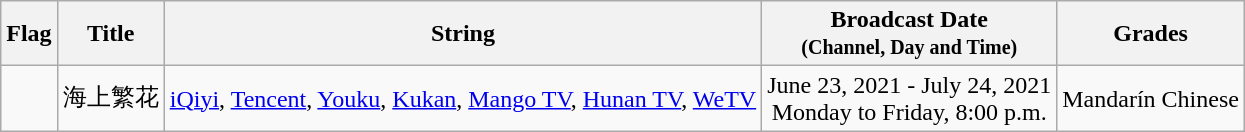<table class="wikitable">
<tr>
<th>Flag</th>
<th>Title</th>
<th>String</th>
<th>Broadcast Date<br><small>(Channel, Day and Time)</small></th>
<th>Grades</th>
</tr>
<tr>
<td align="center"></td>
<td align="center">海上繁花</td>
<td align="center"><a href='#'>iQiyi</a>, <a href='#'>Tencent</a>, <a href='#'>Youku</a>, <a href='#'>Kukan</a>, <a href='#'>Mango TV</a>, <a href='#'>Hunan TV</a>, <a href='#'>WeTV</a></td>
<td align="center">June 23, 2021 - July 24, 2021 <br> Monday to Friday, 8:00 p.m.</td>
<td>Mandarín Chinese</td>
</tr>
</table>
